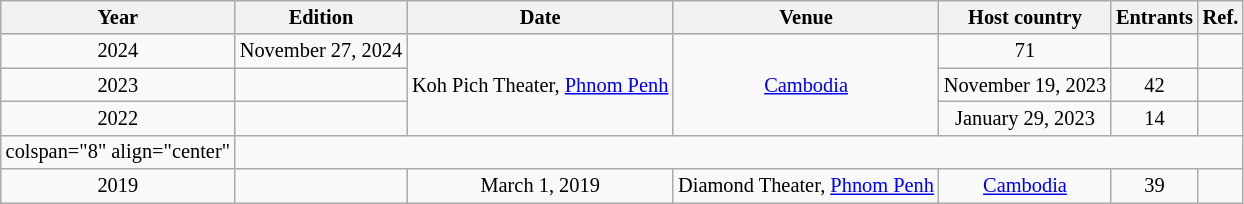<table class="wikitable sortable" style="font-size: 85%; text-align:center;">
<tr>
<th>Year</th>
<th>Edition</th>
<th>Date</th>
<th>Venue</th>
<th>Host country</th>
<th>Entrants</th>
<th>Ref.</th>
</tr>
<tr>
<td>2024</td>
<td>November 27, 2024</td>
<td rowspan="3">Koh Pich Theater, <a href='#'>Phnom Penh</a></td>
<td rowspan="3"><a href='#'>Cambodia</a></td>
<td>71</td>
<td></td>
</tr>
<tr>
<td align="center">2023</td>
<td align="center"></td>
<td>November 19, 2023</td>
<td align="center">42</td>
<td align="center"></td>
</tr>
<tr>
<td align="center">2022</td>
<td align="center"></td>
<td>January 29, 2023</td>
<td Align="center">14</td>
<td align="center"></td>
</tr>
<tr>
<td>colspan="8" align="center" </td>
</tr>
<tr>
<td>2019</td>
<td></td>
<td>March 1, 2019</td>
<td>Diamond Theater, <a href='#'>Phnom Penh</a></td>
<td><a href='#'>Cambodia</a></td>
<td>39</td>
<td></td>
</tr>
</table>
